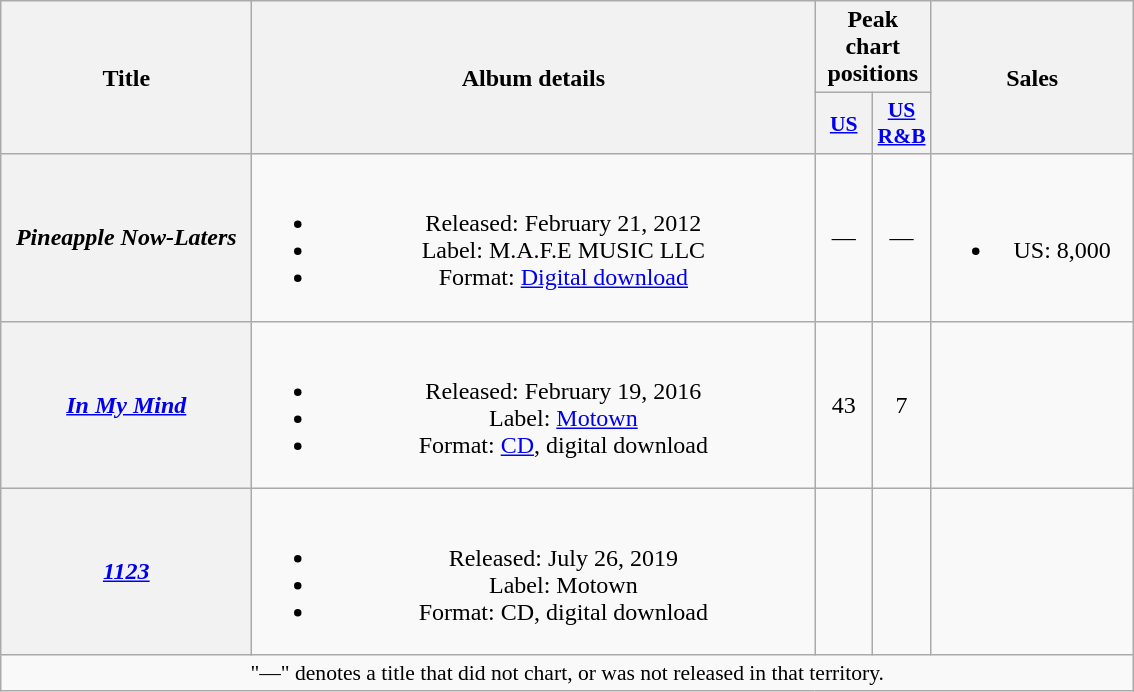<table class="wikitable plainrowheaders" style="text-align:center;">
<tr>
<th scope="col" rowspan="2" style="width:10em;">Title</th>
<th scope="col" rowspan="2" style="width:23em;">Album details</th>
<th scope="col" colspan="2">Peak chart positions</th>
<th scope="col" rowspan="2" style="width:8em;">Sales</th>
</tr>
<tr>
<th scope="col" style="width:2.2em;font-size:90%;"><a href='#'>US</a></th>
<th scope="col" style="width:2.2em;font-size:90%;"><a href='#'>US R&B</a></th>
</tr>
<tr>
<th scope="row"><em>Pineapple Now-Laters</em></th>
<td><br><ul><li>Released: February 21, 2012</li><li>Label: M.A.F.E MUSIC LLC</li><li>Format: <a href='#'>Digital download</a></li></ul></td>
<td>—</td>
<td>—</td>
<td><br><ul><li>US: 8,000</li></ul></td>
</tr>
<tr>
<th scope="row"><em><a href='#'>In My Mind</a></em></th>
<td><br><ul><li>Released: February 19, 2016</li><li>Label: <a href='#'>Motown</a></li><li>Format: <a href='#'>CD</a>, digital download</li></ul></td>
<td>43</td>
<td>7</td>
<td></td>
</tr>
<tr>
<th scope="row"><em><a href='#'>1123</a></em></th>
<td><br><ul><li>Released: July 26, 2019</li><li>Label: Motown</li><li>Format: CD, digital download</li></ul></td>
<td></td>
<td></td>
<td></td>
</tr>
<tr>
<td colspan="14" style="font-size:90%">"—" denotes a title that did not chart, or was not released in that territory.</td>
</tr>
</table>
